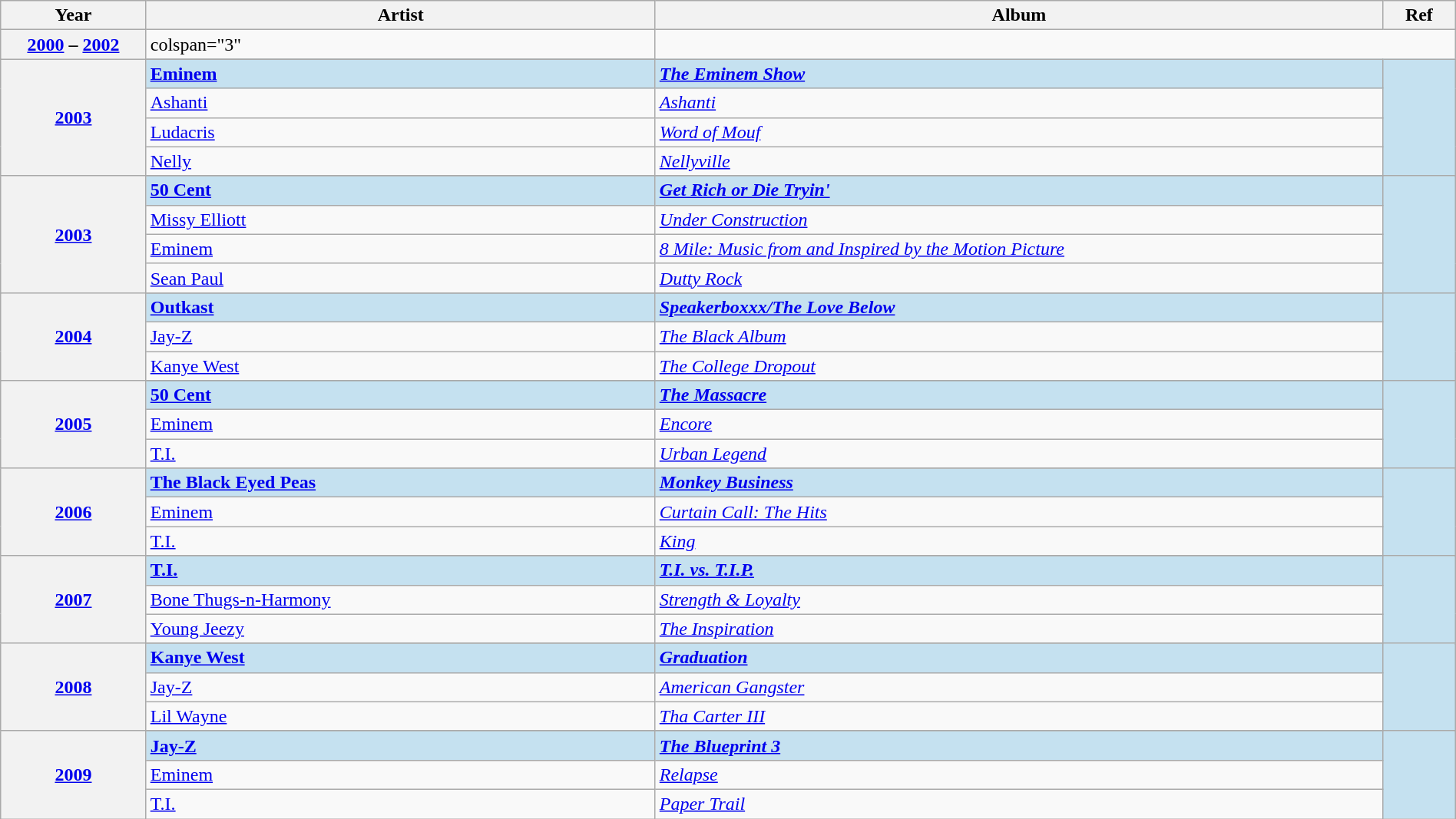<table class="wikitable" width="100%">
<tr>
<th width="10%">Year</th>
<th width="35%">Artist</th>
<th width="50%">Album</th>
<th width="5%">Ref</th>
</tr>
<tr>
<th align="center"><a href='#'>2000</a> – <a href='#'>2002</a></th>
<td>colspan="3" </td>
</tr>
<tr>
<th rowspan="5" align="center"><a href='#'>2003<br></a></th>
</tr>
<tr style="background:#c5e1f0">
<td><strong><a href='#'>Eminem</a></strong></td>
<td><strong><em><a href='#'>The Eminem Show</a></em></strong></td>
<td rowspan="5" align="center"></td>
</tr>
<tr>
<td><a href='#'>Ashanti</a></td>
<td><em><a href='#'>Ashanti</a></em></td>
</tr>
<tr>
<td><a href='#'>Ludacris</a></td>
<td><em><a href='#'>Word of Mouf</a></em></td>
</tr>
<tr>
<td><a href='#'>Nelly</a></td>
<td><em><a href='#'>Nellyville</a></em></td>
</tr>
<tr>
<th rowspan="5" align="center"><a href='#'>2003<br></a></th>
</tr>
<tr style="background:#c5e1f0">
<td><strong><a href='#'>50 Cent</a></strong></td>
<td><strong><em><a href='#'>Get Rich or Die Tryin'</a></em></strong></td>
<td rowspan="5" align="center"></td>
</tr>
<tr>
<td><a href='#'>Missy Elliott</a></td>
<td><em><a href='#'>Under Construction</a></em></td>
</tr>
<tr>
<td><a href='#'>Eminem</a></td>
<td><em><a href='#'>8 Mile: Music from and Inspired by the Motion Picture</a></em></td>
</tr>
<tr>
<td><a href='#'>Sean Paul</a></td>
<td><em><a href='#'>Dutty Rock</a></em></td>
</tr>
<tr>
<th rowspan="4" align="center"><a href='#'>2004<br></a></th>
</tr>
<tr style="background:#c5e1f0">
<td><strong><a href='#'>Outkast</a></strong></td>
<td><strong><em><a href='#'>Speakerboxxx/The Love Below</a></em></strong></td>
<td rowspan="4" align="center"></td>
</tr>
<tr>
<td><a href='#'>Jay-Z</a></td>
<td><em><a href='#'>The Black Album</a></em></td>
</tr>
<tr>
<td><a href='#'>Kanye West</a></td>
<td><em><a href='#'>The College Dropout</a></em></td>
</tr>
<tr>
<th rowspan="4" align="center"><a href='#'>2005<br></a></th>
</tr>
<tr style="background:#c5e1f0">
<td><strong><a href='#'>50 Cent</a></strong></td>
<td><strong><em><a href='#'>The Massacre</a></em></strong></td>
<td rowspan="4" align="center"></td>
</tr>
<tr>
<td><a href='#'>Eminem</a></td>
<td><em><a href='#'>Encore</a></em></td>
</tr>
<tr>
<td><a href='#'>T.I.</a></td>
<td><em><a href='#'>Urban Legend</a></em></td>
</tr>
<tr>
<th rowspan="4" align="center"><a href='#'>2006<br></a></th>
</tr>
<tr style="background:#c5e1f0">
<td><strong><a href='#'>The Black Eyed Peas</a></strong></td>
<td><strong><em><a href='#'>Monkey Business</a></em></strong></td>
<td rowspan="4" align="center"></td>
</tr>
<tr>
<td><a href='#'>Eminem</a></td>
<td><em><a href='#'>Curtain Call: The Hits</a></em></td>
</tr>
<tr>
<td><a href='#'>T.I.</a></td>
<td><em><a href='#'>King</a></em></td>
</tr>
<tr>
<th rowspan="4" align="center"><a href='#'>2007<br></a></th>
</tr>
<tr style="background:#c5e1f0">
<td><strong><a href='#'>T.I.</a></strong></td>
<td><strong><em><a href='#'>T.I. vs. T.I.P.</a></em></strong></td>
<td rowspan="4" align="center"></td>
</tr>
<tr>
<td><a href='#'>Bone Thugs-n-Harmony</a></td>
<td><em><a href='#'>Strength & Loyalty</a></em></td>
</tr>
<tr>
<td><a href='#'>Young Jeezy</a></td>
<td><em><a href='#'>The Inspiration</a></em></td>
</tr>
<tr>
<th rowspan="4" align="center"><a href='#'>2008<br></a></th>
</tr>
<tr style="background:#c5e1f0">
<td><strong><a href='#'>Kanye West</a></strong></td>
<td><strong><em><a href='#'>Graduation</a></em></strong></td>
<td rowspan="4" align="center"></td>
</tr>
<tr>
<td><a href='#'>Jay-Z</a></td>
<td><em><a href='#'>American Gangster</a></em></td>
</tr>
<tr>
<td><a href='#'>Lil Wayne</a></td>
<td><em><a href='#'>Tha Carter III</a></em></td>
</tr>
<tr>
<th rowspan="4" align="center"><a href='#'>2009<br></a></th>
</tr>
<tr style="background:#c5e1f0">
<td><strong><a href='#'>Jay-Z</a></strong></td>
<td><strong><em><a href='#'>The Blueprint 3</a></em></strong></td>
<td rowspan="4" align="center"></td>
</tr>
<tr>
<td><a href='#'>Eminem</a></td>
<td><em><a href='#'>Relapse</a></em></td>
</tr>
<tr>
<td><a href='#'>T.I.</a></td>
<td><em><a href='#'>Paper Trail</a></em></td>
</tr>
</table>
